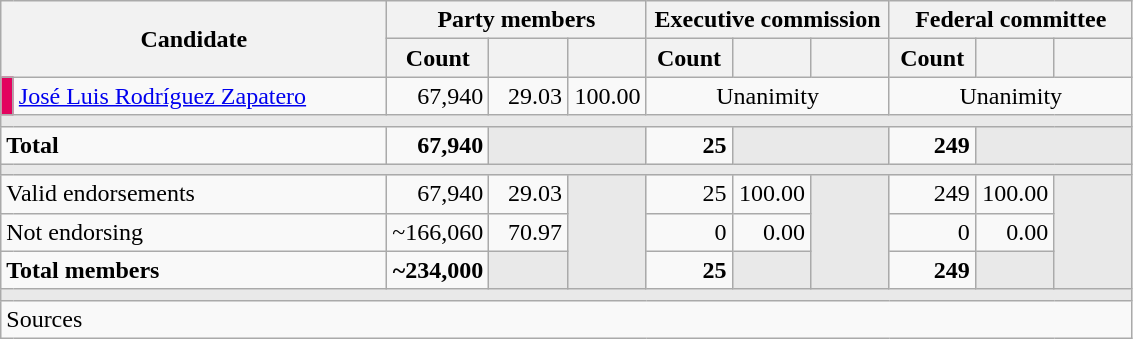<table class="wikitable" style="text-align:right;">
<tr>
<th rowspan="2" colspan="2" width="250">Candidate</th>
<th colspan="3">Party members</th>
<th colspan="3">Executive commission</th>
<th colspan="3">Federal committee</th>
</tr>
<tr>
<th width="60">Count</th>
<th width="45"></th>
<th width="45"></th>
<th width="50">Count</th>
<th width="45"></th>
<th width="45"></th>
<th width="50">Count</th>
<th width="45"></th>
<th width="45"></th>
</tr>
<tr>
<td width="1" style="color:inherit;background:#E3035F"></td>
<td align="left"><a href='#'>José Luis Rodríguez Zapatero</a></td>
<td>67,940</td>
<td>29.03</td>
<td>100.00</td>
<td colspan="3" align="center">Unanimity</td>
<td colspan="3" align="center">Unanimity</td>
</tr>
<tr>
<td colspan="11" bgcolor="#E9E9E9"></td>
</tr>
<tr style="font-weight:bold;">
<td align="left" colspan="2">Total</td>
<td>67,940</td>
<td bgcolor="#E9E9E9" colspan="2"></td>
<td>25</td>
<td bgcolor="#E9E9E9" colspan="2"></td>
<td>249</td>
<td bgcolor="#E9E9E9" colspan="2"></td>
</tr>
<tr>
<td colspan="11" bgcolor="#E9E9E9"></td>
</tr>
<tr>
<td align="left" colspan="2">Valid endorsements</td>
<td>67,940</td>
<td>29.03</td>
<td rowspan="3" bgcolor="#E9E9E9"></td>
<td>25</td>
<td>100.00</td>
<td rowspan="3" bgcolor="#E9E9E9"></td>
<td>249</td>
<td>100.00</td>
<td rowspan="3" bgcolor="#E9E9E9"></td>
</tr>
<tr>
<td align="left" colspan="2">Not endorsing</td>
<td>~166,060</td>
<td>70.97</td>
<td>0</td>
<td>0.00</td>
<td>0</td>
<td>0.00</td>
</tr>
<tr style="font-weight:bold;">
<td align="left" colspan="2">Total members</td>
<td>~234,000</td>
<td bgcolor="#E9E9E9"></td>
<td>25</td>
<td bgcolor="#E9E9E9"></td>
<td>249</td>
<td bgcolor="#E9E9E9"></td>
</tr>
<tr>
<td colspan="11" bgcolor="#E9E9E9"></td>
</tr>
<tr>
<td align="left" colspan="11">Sources</td>
</tr>
</table>
